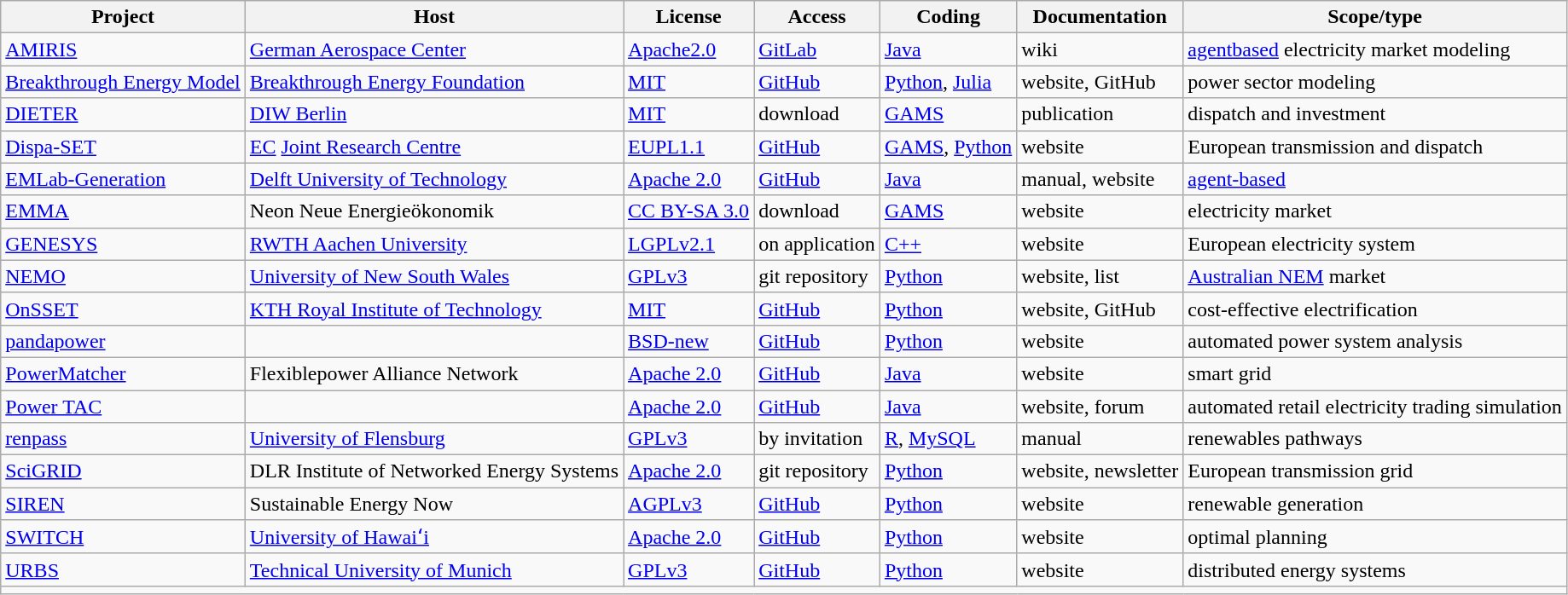<table class="wikitable sortable">
<tr>
<th>Project</th>
<th>Host</th>
<th>License</th>
<th>Access</th>
<th>Coding</th>
<th>Documentation</th>
<th>Scope/type</th>
</tr>
<tr>
<td><a href='#'>AMIRIS</a></td>
<td><a href='#'>German Aerospace Center</a></td>
<td><a href='#'>Apache2.0</a></td>
<td><a href='#'>GitLab</a></td>
<td><a href='#'>Java</a></td>
<td>wiki</td>
<td><a href='#'>agentbased</a> electricity market modeling</td>
</tr>
<tr>
<td><a href='#'>Breakthrough Energy Model</a></td>
<td><a href='#'>Breakthrough Energy Foundation</a></td>
<td><a href='#'>MIT</a></td>
<td><a href='#'>GitHub</a></td>
<td><a href='#'>Python</a>, <a href='#'>Julia</a></td>
<td>website, GitHub</td>
<td>power sector modeling</td>
</tr>
<tr>
<td><a href='#'>DIETER</a></td>
<td><a href='#'>DIW Berlin</a></td>
<td><a href='#'>MIT</a></td>
<td>download</td>
<td><a href='#'>GAMS</a></td>
<td>publication</td>
<td>dispatch and investment</td>
</tr>
<tr>
<td><a href='#'>Dispa-SET</a></td>
<td><a href='#'>EC</a> <a href='#'>Joint Research Centre</a></td>
<td><a href='#'>EUPL1.1</a></td>
<td><a href='#'>GitHub</a></td>
<td><a href='#'>GAMS</a>, <a href='#'>Python</a></td>
<td>website</td>
<td>European transmission and dispatch</td>
</tr>
<tr>
<td><a href='#'>EMLab-Generation</a></td>
<td><a href='#'>Delft University of Technology</a></td>
<td><a href='#'>Apache 2.0</a></td>
<td><a href='#'>GitHub</a></td>
<td><a href='#'>Java</a></td>
<td>manual, website</td>
<td><a href='#'>agent-based</a></td>
</tr>
<tr>
<td><a href='#'>EMMA</a></td>
<td>Neon Neue Energieökonomik</td>
<td><a href='#'>CC BY-SA 3.0</a></td>
<td>download</td>
<td><a href='#'>GAMS</a></td>
<td>website</td>
<td>electricity market</td>
</tr>
<tr>
<td><a href='#'>GENESYS</a></td>
<td><a href='#'>RWTH Aachen University</a></td>
<td><a href='#'>LGPLv2.1</a></td>
<td>on application</td>
<td><a href='#'>C++</a></td>
<td>website</td>
<td>European electricity system</td>
</tr>
<tr>
<td><a href='#'>NEMO</a></td>
<td><a href='#'>University of New South Wales</a></td>
<td><a href='#'>GPLv3</a></td>
<td>git repository</td>
<td><a href='#'>Python</a></td>
<td>website, list</td>
<td><a href='#'>Australian NEM</a> market</td>
</tr>
<tr>
<td><a href='#'>OnSSET</a></td>
<td><a href='#'>KTH Royal Institute of Technology</a></td>
<td><a href='#'>MIT</a></td>
<td><a href='#'>GitHub</a></td>
<td><a href='#'>Python</a></td>
<td>website, GitHub</td>
<td>cost-effective electrification</td>
</tr>
<tr>
<td><a href='#'>pandapower</a></td>
<td></td>
<td><a href='#'>BSD-new</a></td>
<td><a href='#'>GitHub</a></td>
<td><a href='#'>Python</a></td>
<td>website</td>
<td>automated power system analysis</td>
</tr>
<tr>
<td><a href='#'>PowerMatcher</a></td>
<td>Flexiblepower Alliance Network</td>
<td><a href='#'>Apache 2.0</a></td>
<td><a href='#'>GitHub</a></td>
<td><a href='#'>Java</a></td>
<td>website</td>
<td>smart grid</td>
</tr>
<tr>
<td><a href='#'>Power TAC</a></td>
<td></td>
<td><a href='#'>Apache 2.0</a></td>
<td><a href='#'>GitHub</a></td>
<td><a href='#'>Java</a></td>
<td>website, forum</td>
<td>automated retail electricity trading simulation</td>
</tr>
<tr>
<td><a href='#'>renpass</a></td>
<td><a href='#'>University of Flensburg</a></td>
<td><a href='#'>GPLv3</a></td>
<td>by invitation</td>
<td><a href='#'>R</a>, <a href='#'>MySQL</a></td>
<td>manual</td>
<td>renewables pathways</td>
</tr>
<tr>
<td><a href='#'>SciGRID</a></td>
<td>DLR Institute of Networked Energy Systems</td>
<td><a href='#'>Apache 2.0</a></td>
<td>git repository</td>
<td><a href='#'>Python</a></td>
<td>website, newsletter</td>
<td>European transmission grid</td>
</tr>
<tr>
<td><a href='#'>SIREN</a></td>
<td>Sustainable Energy Now</td>
<td><a href='#'>AGPLv3</a></td>
<td><a href='#'>GitHub</a></td>
<td><a href='#'>Python</a></td>
<td>website</td>
<td>renewable generation</td>
</tr>
<tr>
<td><a href='#'>SWITCH</a></td>
<td><a href='#'>University of Hawaiʻi</a></td>
<td><a href='#'>Apache 2.0</a></td>
<td><a href='#'>GitHub</a></td>
<td><a href='#'>Python</a></td>
<td>website</td>
<td>optimal planning</td>
</tr>
<tr>
<td><a href='#'>URBS</a></td>
<td><a href='#'>Technical University of Munich</a></td>
<td><a href='#'>GPLv3</a></td>
<td><a href='#'>GitHub</a></td>
<td><a href='#'>Python</a></td>
<td>website</td>
<td>distributed energy systems</td>
</tr>
<tr class="sortbottom">
<td colspan="7" style="font-size: smaller"></td>
</tr>
</table>
